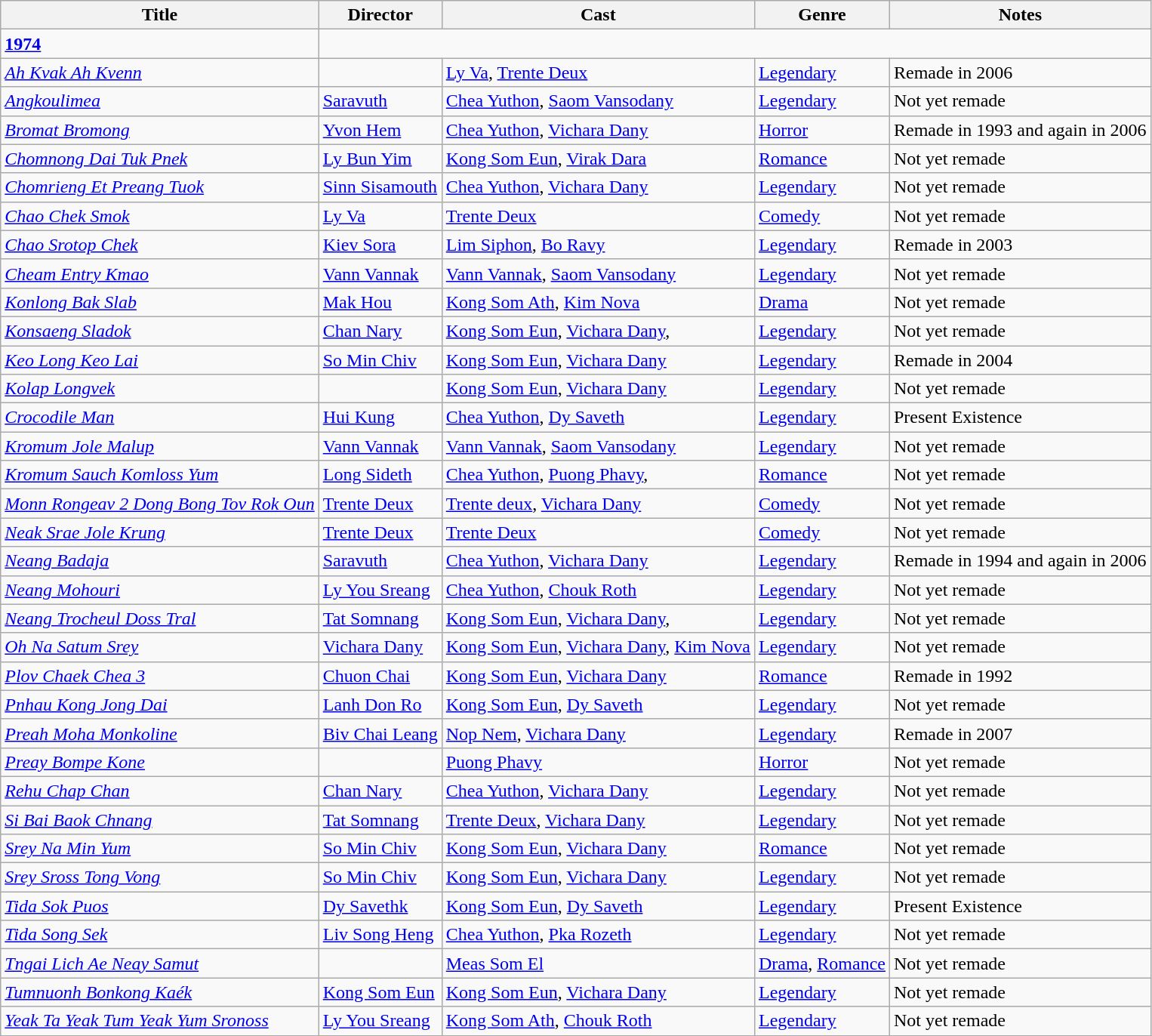<table class="wikitable">
<tr>
<th>Title</th>
<th>Director</th>
<th>Cast</th>
<th>Genre</th>
<th>Notes</th>
</tr>
<tr>
<td><strong><a href='#'>1974</a></strong></td>
</tr>
<tr>
<td><em><a href='#'>Ah Kvak Ah Kvenn</a></em></td>
<td></td>
<td><a href='#'>Ly Va</a>, <a href='#'>Trente Deux</a></td>
<td><a href='#'>Legendary</a></td>
<td>Remade in 2006</td>
</tr>
<tr>
<td><em><a href='#'>Angkoulimea</a></em></td>
<td><a href='#'>Saravuth</a></td>
<td><a href='#'>Chea Yuthon</a>, <a href='#'>Saom Vansodany</a></td>
<td><a href='#'>Legendary</a></td>
<td>Not yet remade</td>
</tr>
<tr>
<td><em><a href='#'>Bromat Bromong</a></em></td>
<td><a href='#'>Yvon Hem</a></td>
<td><a href='#'>Chea Yuthon</a>, <a href='#'>Vichara Dany</a></td>
<td><a href='#'>Horror</a></td>
<td>Remade in 1993 and again in 2006</td>
</tr>
<tr>
<td><em><a href='#'>Chomnong Dai Tuk Pnek</a></em></td>
<td><a href='#'>Ly Bun Yim</a></td>
<td><a href='#'>Kong Som Eun</a>, <a href='#'>Virak Dara</a></td>
<td><a href='#'>Romance</a></td>
<td>Not yet remade</td>
</tr>
<tr>
<td><em><a href='#'>Chomrieng Et Preang Tuok</a></em></td>
<td><a href='#'>Sinn Sisamouth</a></td>
<td><a href='#'>Chea Yuthon</a>, <a href='#'>Vichara Dany</a></td>
<td><a href='#'>Legendary</a></td>
<td>Not yet remade</td>
</tr>
<tr>
<td><em><a href='#'>Chao Chek Smok</a></em></td>
<td><a href='#'>Ly Va</a></td>
<td><a href='#'>Trente Deux</a></td>
<td><a href='#'>Comedy</a></td>
<td>Not yet remade</td>
</tr>
<tr>
<td><em><a href='#'>Chao Srotop Chek</a></em></td>
<td><a href='#'>Kiev Sora</a></td>
<td><a href='#'>Lim Siphon</a>, <a href='#'>Bo Ravy</a></td>
<td><a href='#'>Legendary</a></td>
<td>Remade in 2003</td>
</tr>
<tr>
<td><em><a href='#'>Cheam Entry Kmao</a></em></td>
<td><a href='#'>Vann Vannak</a></td>
<td><a href='#'>Vann Vannak</a>, <a href='#'>Saom Vansodany</a></td>
<td><a href='#'>Legendary</a></td>
<td>Not yet remade</td>
</tr>
<tr>
<td><em><a href='#'>Konlong Bak Slab</a></em></td>
<td><a href='#'>Mak Hou</a></td>
<td><a href='#'>Kong Som Ath</a>, <a href='#'>Kim Nova</a></td>
<td><a href='#'>Drama</a></td>
<td>Not yet remade</td>
</tr>
<tr>
<td><em><a href='#'>Konsaeng Sladok</a></em></td>
<td><a href='#'>Chan Nary</a></td>
<td><a href='#'>Kong Som Eun</a>, <a href='#'>Vichara Dany</a>,</td>
<td><a href='#'>Legendary</a></td>
<td>Not yet remade</td>
</tr>
<tr>
<td><em><a href='#'>Keo Long Keo Lai</a></em></td>
<td><a href='#'>So Min Chiv</a></td>
<td><a href='#'>Kong Som Eun</a>, <a href='#'>Vichara Dany</a></td>
<td><a href='#'>Legendary</a></td>
<td>Remade in 2004</td>
</tr>
<tr>
<td><em><a href='#'>Kolap Longvek</a></em></td>
<td></td>
<td><a href='#'>Kong Som Eun</a>, <a href='#'>Vichara Dany</a></td>
<td><a href='#'>Legendary</a></td>
<td>Not yet remade</td>
</tr>
<tr>
<td><em><a href='#'>Crocodile Man</a></em></td>
<td><a href='#'>Hui Kung</a></td>
<td><a href='#'>Chea Yuthon</a>, <a href='#'>Dy Saveth</a></td>
<td><a href='#'>Legendary</a></td>
<td>Present Existence</td>
</tr>
<tr>
<td><em><a href='#'>Kromum Jole Malup</a></em></td>
<td><a href='#'>Vann Vannak</a></td>
<td><a href='#'>Vann Vannak</a>, <a href='#'>Saom Vansodany</a></td>
<td><a href='#'>Legendary</a></td>
<td>Not yet remade</td>
</tr>
<tr>
<td><em><a href='#'>Kromum Sauch Komloss Yum</a></em></td>
<td><a href='#'>Long Sideth</a></td>
<td><a href='#'>Chea Yuthon</a>, <a href='#'>Puong Phavy</a>,</td>
<td><a href='#'>Romance</a></td>
<td>Not yet remade</td>
</tr>
<tr>
<td><em><a href='#'>Monn Rongeav 2 Dong Bong Tov Rok Oun</a></em></td>
<td><a href='#'>Trente Deux</a></td>
<td><a href='#'>Trente deux</a>, <a href='#'>Vichara Dany</a></td>
<td><a href='#'>Comedy</a></td>
<td>Not yet remade</td>
</tr>
<tr>
<td><em><a href='#'>Neak Srae Jole Krung</a></em></td>
<td><a href='#'>Trente Deux</a></td>
<td><a href='#'>Trente Deux</a></td>
<td><a href='#'>Comedy</a></td>
<td>Not yet remade</td>
</tr>
<tr>
<td><em><a href='#'>Neang Badaja</a></em></td>
<td><a href='#'>Saravuth</a></td>
<td><a href='#'>Chea Yuthon</a>, <a href='#'>Vichara Dany</a></td>
<td><a href='#'>Legendary</a></td>
<td>Remade in 1994 and again in 2006</td>
</tr>
<tr>
<td><em><a href='#'>Neang Mohouri</a></em></td>
<td><a href='#'>Ly You Sreang</a></td>
<td><a href='#'>Chea Yuthon</a>, <a href='#'>Chouk Roth</a></td>
<td><a href='#'>Legendary</a></td>
<td>Not yet remade</td>
</tr>
<tr>
<td><em><a href='#'>Neang Trocheul Doss Tral</a></em></td>
<td><a href='#'>Tat Somnang</a></td>
<td><a href='#'>Kong Som Eun</a>, <a href='#'>Vichara Dany</a>,</td>
<td><a href='#'>Legendary</a></td>
<td>Not yet remade</td>
</tr>
<tr>
<td><em><a href='#'>Oh Na Satum Srey</a></em></td>
<td><a href='#'>Vichara Dany</a></td>
<td><a href='#'>Kong Som Eun</a>, <a href='#'>Vichara Dany</a>, <a href='#'>Kim Nova</a></td>
<td><a href='#'>Legendary</a></td>
<td>Not yet remade</td>
</tr>
<tr>
<td><em><a href='#'>Plov Chaek Chea 3</a></em></td>
<td><a href='#'>Chuon Chai</a></td>
<td><a href='#'>Kong Som Eun</a>, <a href='#'>Vichara Dany</a></td>
<td><a href='#'>Romance</a></td>
<td>Remade in 1992</td>
</tr>
<tr>
<td><em><a href='#'>Pnhau Kong Jong Dai</a></em></td>
<td><a href='#'>Lanh Don Ro</a></td>
<td><a href='#'>Kong Som Eun</a>, <a href='#'>Dy Saveth</a></td>
<td><a href='#'>Legendary</a></td>
<td>Not yet remade</td>
</tr>
<tr>
<td><em><a href='#'>Preah Moha Monkoline</a></em></td>
<td><a href='#'>Biv Chai Leang</a></td>
<td><a href='#'>Nop Nem</a>, <a href='#'>Vichara Dany</a></td>
<td><a href='#'>Legendary</a></td>
<td>Remade in 2007</td>
</tr>
<tr>
<td><em><a href='#'>Preay Bompe Kone</a></em></td>
<td></td>
<td><a href='#'>Puong Phavy</a></td>
<td><a href='#'>Horror</a></td>
<td>Not yet remade</td>
</tr>
<tr>
<td><em><a href='#'>Rehu Chap Chan</a></em></td>
<td><a href='#'>Chan Nary</a></td>
<td><a href='#'>Chea Yuthon</a>, <a href='#'>Vichara Dany</a></td>
<td><a href='#'>Legendary</a></td>
<td>Not yet remade</td>
</tr>
<tr>
<td><em><a href='#'>Si Bai Baok Chnang</a></em></td>
<td><a href='#'>Tat Somnang</a></td>
<td><a href='#'>Trente Deux</a>, <a href='#'>Vichara Dany</a></td>
<td><a href='#'>Legendary</a></td>
<td>Not yet remade</td>
</tr>
<tr>
<td><em><a href='#'>Srey Na Min Yum</a></em></td>
<td><a href='#'>So Min Chiv</a></td>
<td><a href='#'>Kong Som Eun</a>, <a href='#'>Vichara Dany</a></td>
<td><a href='#'>Romance</a></td>
<td>Not yet remade</td>
</tr>
<tr>
<td><em><a href='#'>Srey Sross Tong Vong</a></em></td>
<td><a href='#'>So Min Chiv</a></td>
<td><a href='#'>Kong Som Eun</a>, <a href='#'>Vichara Dany</a></td>
<td><a href='#'>Legendary</a></td>
<td>Not yet remade</td>
</tr>
<tr>
<td><em><a href='#'>Tida Sok Puos</a></em></td>
<td><a href='#'>Dy Savethk</a></td>
<td><a href='#'>Kong Som Eun</a>, <a href='#'>Dy Saveth</a></td>
<td><a href='#'>Legendary</a></td>
<td>Present Existence</td>
</tr>
<tr>
<td><em><a href='#'>Tida Song Sek</a></em></td>
<td><a href='#'>Liv Song Heng</a></td>
<td><a href='#'>Chea Yuthon</a>, <a href='#'>Pka Rozeth</a></td>
<td><a href='#'>Legendary</a></td>
<td>Not yet remade</td>
</tr>
<tr>
<td><em><a href='#'>Tngai Lich Ae Neay Samut</a></em></td>
<td></td>
<td><a href='#'>Meas Som El</a></td>
<td><a href='#'>Drama</a>, <a href='#'>Romance</a></td>
<td>Not yet remade</td>
</tr>
<tr>
<td><em><a href='#'>Tumnuonh Bonkong Kaék</a></em></td>
<td><a href='#'>Kong Som Eun</a></td>
<td><a href='#'>Kong Som Eun</a>, <a href='#'>Vichara Dany</a></td>
<td><a href='#'>Legendary</a></td>
<td>Not yet remade</td>
</tr>
<tr>
<td><em><a href='#'>Yeak Ta Yeak Tum Yeak Yum Sronoss</a></em></td>
<td><a href='#'>Ly You Sreang</a></td>
<td><a href='#'>Kong Som Ath</a>, <a href='#'>Chouk Roth</a></td>
<td><a href='#'>Legendary</a></td>
<td>Not yet remade</td>
</tr>
<tr>
</tr>
</table>
